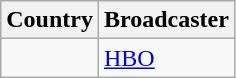<table class="wikitable">
<tr>
<th align=center>Country</th>
<th align=center>Broadcaster</th>
</tr>
<tr>
<td></td>
<td><a href='#'>HBO</a></td>
</tr>
</table>
